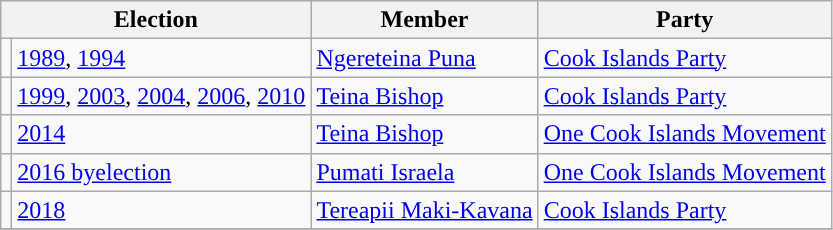<table class="wikitable">
<tr>
<th colspan="2">Election</th>
<th>Member</th>
<th>Party</th>
</tr>
<tr>
<td style="background-color: "></td>
<td><a href='#'>1989</a>, <a href='#'>1994</a></td>
<td><a href='#'>Ngereteina Puna</a></td>
<td><a href='#'>Cook Islands Party</a></td>
</tr>
<tr>
<td style="background-color: "></td>
<td><a href='#'>1999</a>, <a href='#'>2003</a>, <a href='#'>2004</a>, <a href='#'>2006</a>, <a href='#'>2010</a></td>
<td><a href='#'>Teina Bishop</a></td>
<td><a href='#'>Cook Islands Party</a></td>
</tr>
<tr>
<td style="background-color: "></td>
<td><a href='#'>2014</a></td>
<td><a href='#'>Teina Bishop</a></td>
<td><a href='#'>One Cook Islands Movement</a></td>
</tr>
<tr>
<td style="background-color: "></td>
<td><a href='#'>2016 byelection</a></td>
<td><a href='#'>Pumati Israela</a></td>
<td><a href='#'>One Cook Islands Movement</a></td>
</tr>
<tr>
<td style="background-color: "></td>
<td><a href='#'>2018</a></td>
<td><a href='#'>Tereapii Maki-Kavana</a></td>
<td><a href='#'>Cook Islands Party</a></td>
</tr>
<tr>
</tr>
</table>
